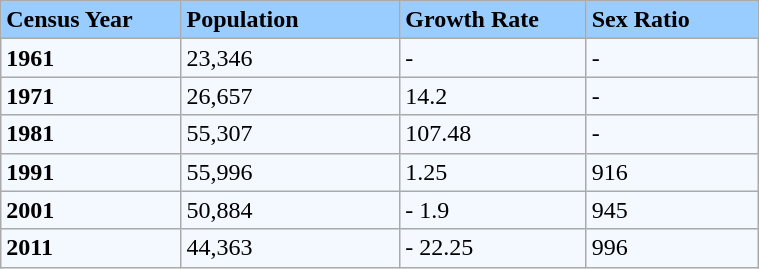<table class="wikitable sortable" width= 40% style="border:1px solid black">
<tr bgcolor=#99ccff>
<td width="10%"><strong>Census Year</strong></td>
<td width="10%"><strong>Population</strong></td>
<td width="10%"><strong>Growth Rate</strong></td>
<td width="10%"><strong>Sex Ratio</strong></td>
</tr>
<tr bgcolor="#F4F9FF">
<td><strong>1961</strong></td>
<td>23,346</td>
<td>-</td>
<td>-</td>
</tr>
<tr bgcolor="#F4F9FF">
<td><strong>1971</strong></td>
<td>26,657</td>
<td>14.2</td>
<td>-</td>
</tr>
<tr bgcolor="#F4F9FF">
<td><strong>1981</strong></td>
<td>55,307</td>
<td>107.48</td>
<td>-</td>
</tr>
<tr bgcolor="#F4F9FF">
<td><strong>1991</strong></td>
<td>55,996</td>
<td>1.25</td>
<td>916</td>
</tr>
<tr bgcolor="#F4F9FF">
<td><strong>2001</strong></td>
<td>50,884</td>
<td>- 1.9</td>
<td>945</td>
</tr>
<tr bgcolor="#F4F9FF">
<td><strong>2011</strong></td>
<td>44,363</td>
<td>- 22.25</td>
<td>996</td>
</tr>
</table>
